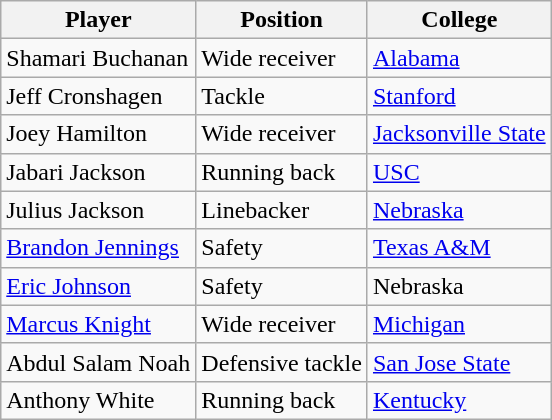<table class="wikitable">
<tr>
<th>Player</th>
<th>Position</th>
<th>College</th>
</tr>
<tr>
<td>Shamari Buchanan</td>
<td>Wide receiver</td>
<td><a href='#'>Alabama</a></td>
</tr>
<tr>
<td>Jeff Cronshagen</td>
<td>Tackle</td>
<td><a href='#'>Stanford</a></td>
</tr>
<tr>
<td>Joey Hamilton</td>
<td>Wide receiver</td>
<td><a href='#'>Jacksonville State</a></td>
</tr>
<tr>
<td>Jabari Jackson</td>
<td>Running back</td>
<td><a href='#'>USC</a></td>
</tr>
<tr>
<td>Julius Jackson</td>
<td>Linebacker</td>
<td><a href='#'>Nebraska</a></td>
</tr>
<tr>
<td><a href='#'>Brandon Jennings</a></td>
<td>Safety</td>
<td><a href='#'>Texas A&M</a></td>
</tr>
<tr>
<td><a href='#'>Eric Johnson</a></td>
<td>Safety</td>
<td>Nebraska</td>
</tr>
<tr>
<td><a href='#'>Marcus Knight</a></td>
<td>Wide receiver</td>
<td><a href='#'>Michigan</a></td>
</tr>
<tr>
<td>Abdul Salam Noah</td>
<td>Defensive tackle</td>
<td><a href='#'>San Jose State</a></td>
</tr>
<tr>
<td>Anthony White</td>
<td>Running back</td>
<td><a href='#'>Kentucky</a></td>
</tr>
</table>
